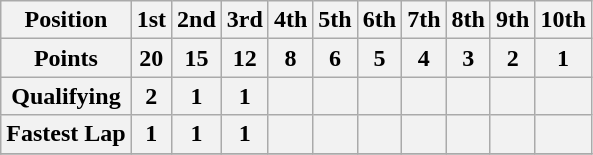<table class="wikitable">
<tr>
<th>Position</th>
<th>1st</th>
<th>2nd</th>
<th>3rd</th>
<th>4th</th>
<th>5th</th>
<th>6th</th>
<th>7th</th>
<th>8th</th>
<th>9th</th>
<th>10th</th>
</tr>
<tr>
<th>Points</th>
<th>20</th>
<th>15</th>
<th>12</th>
<th>8</th>
<th>6</th>
<th>5</th>
<th>4</th>
<th>3</th>
<th>2</th>
<th>1</th>
</tr>
<tr>
<th>Qualifying</th>
<th>2</th>
<th>1</th>
<th>1</th>
<th></th>
<th></th>
<th></th>
<th></th>
<th></th>
<th></th>
<th></th>
</tr>
<tr>
<th>Fastest Lap</th>
<th>1</th>
<th>1</th>
<th>1</th>
<th></th>
<th></th>
<th></th>
<th></th>
<th></th>
<th></th>
<th></th>
</tr>
<tr>
</tr>
</table>
